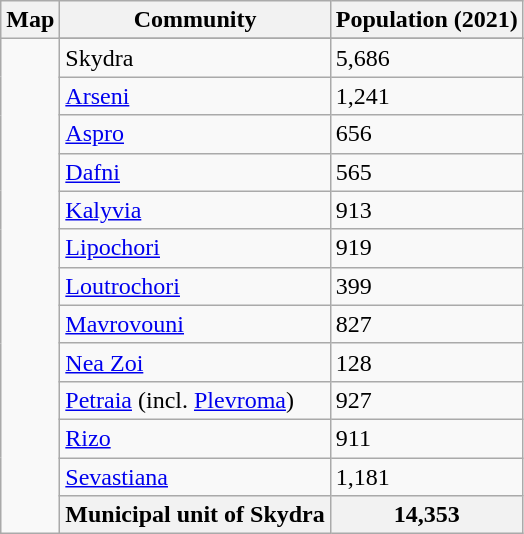<table class="wikitable">
<tr>
<th>Map</th>
<th>Community</th>
<th>Population (2021)</th>
</tr>
<tr>
<td rowspan=14></td>
</tr>
<tr>
<td>Skydra</td>
<td>5,686</td>
</tr>
<tr>
<td><a href='#'>Arseni</a></td>
<td>1,241</td>
</tr>
<tr>
<td><a href='#'>Aspro</a></td>
<td>656</td>
</tr>
<tr>
<td><a href='#'>Dafni</a></td>
<td>565</td>
</tr>
<tr>
<td><a href='#'>Kalyvia</a></td>
<td>913</td>
</tr>
<tr>
<td><a href='#'>Lipochori</a></td>
<td>919</td>
</tr>
<tr>
<td><a href='#'>Loutrochori</a></td>
<td>399</td>
</tr>
<tr>
<td><a href='#'>Mavrovouni</a></td>
<td>827</td>
</tr>
<tr>
<td><a href='#'>Nea Zoi</a></td>
<td>128</td>
</tr>
<tr>
<td><a href='#'>Petraia</a> (incl. <a href='#'>Plevroma</a>)</td>
<td>927</td>
</tr>
<tr>
<td><a href='#'>Rizo</a></td>
<td>911</td>
</tr>
<tr>
<td><a href='#'>Sevastiana</a></td>
<td>1,181</td>
</tr>
<tr>
<th>Municipal unit of Skydra</th>
<th>14,353</th>
</tr>
</table>
